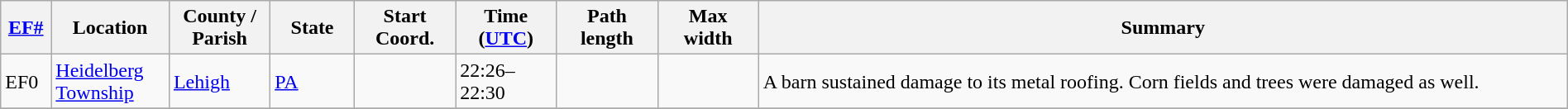<table class="wikitable sortable" style="width:100%;">
<tr>
<th scope="col"  style="width:3%; text-align:center;"><a href='#'>EF#</a></th>
<th scope="col"  style="width:7%; text-align:center;" class="unsortable">Location</th>
<th scope="col"  style="width:6%; text-align:center;" class="unsortable">County / Parish</th>
<th scope="col"  style="width:5%; text-align:center;">State</th>
<th scope="col"  style="width:6%; text-align:center;">Start Coord.</th>
<th scope="col"  style="width:6%; text-align:center;">Time (<a href='#'>UTC</a>)</th>
<th scope="col"  style="width:6%; text-align:center;">Path length</th>
<th scope="col"  style="width:6%; text-align:center;">Max width</th>
<th scope="col" class="unsortable" style="width:48%; text-align:center;">Summary</th>
</tr>
<tr>
<td bgcolor=>EF0</td>
<td><a href='#'>Heidelberg Township</a></td>
<td><a href='#'>Lehigh</a></td>
<td><a href='#'>PA</a></td>
<td></td>
<td>22:26–22:30</td>
<td></td>
<td></td>
<td>A barn sustained damage to its metal roofing. Corn fields and trees were damaged as well.</td>
</tr>
<tr>
</tr>
</table>
